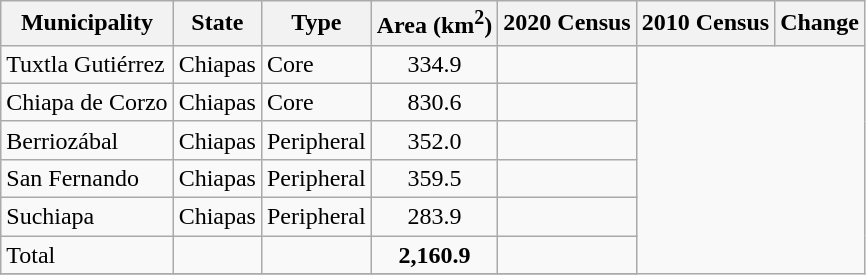<table class="wikitable sortable">
<tr>
<th>Municipality</th>
<th>State</th>
<th>Type</th>
<th>Area (km<sup>2</sup>)</th>
<th>2020 Census</th>
<th>2010 Census</th>
<th>Change</th>
</tr>
<tr>
<td align="left">Tuxtla Gutiérrez</td>
<td align="left">Chiapas</td>
<td align="left">Core</td>
<td align="center">334.9</td>
<td></td>
</tr>
<tr>
<td align="left">Chiapa de Corzo</td>
<td align="left">Chiapas</td>
<td align="left">Core</td>
<td align="center">830.6</td>
<td></td>
</tr>
<tr>
<td align="left">Berriozábal</td>
<td align="left">Chiapas</td>
<td align="left">Peripheral</td>
<td align="center">352.0</td>
<td></td>
</tr>
<tr>
<td align="left">San Fernando</td>
<td align="left">Chiapas</td>
<td align="left">Peripheral</td>
<td align="center">359.5</td>
<td></td>
</tr>
<tr>
<td align="left">Suchiapa</td>
<td align="left">Chiapas</td>
<td align="left">Peripheral</td>
<td align="center">283.9</td>
<td></td>
</tr>
<tr>
<td align="left">Total</td>
<td align="left"></td>
<td align="left"></td>
<td align="center"><strong>2,160.9</strong></td>
<td></td>
</tr>
<tr>
</tr>
</table>
